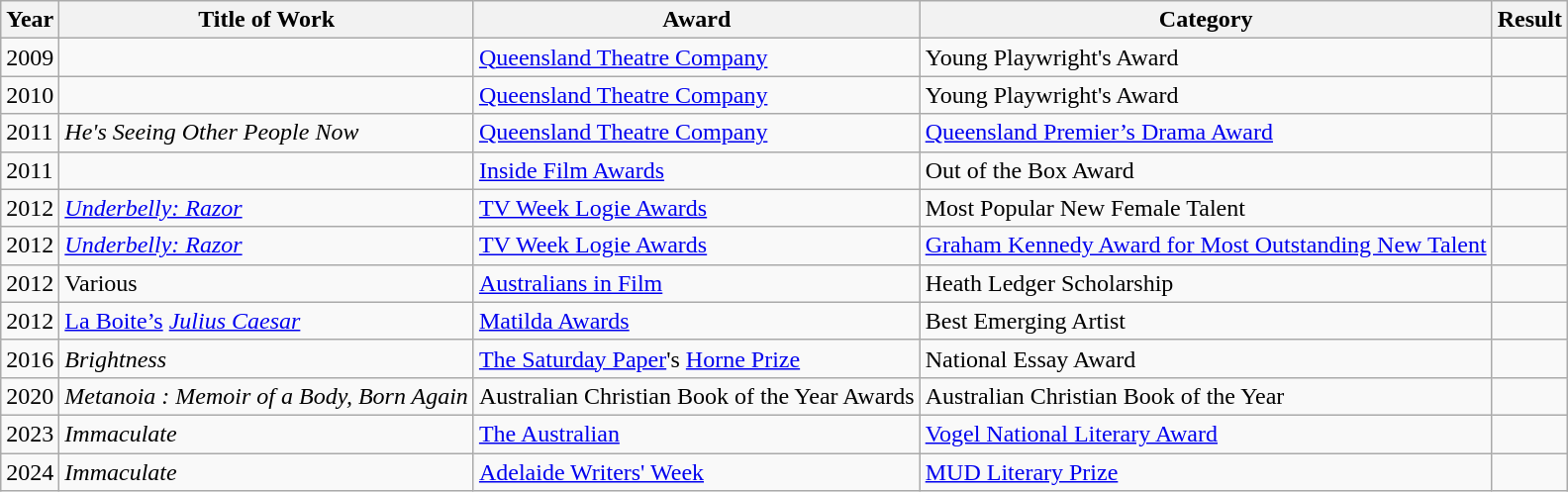<table class="wikitable sortable">
<tr>
<th>Year</th>
<th>Title of Work</th>
<th>Award</th>
<th>Category</th>
<th>Result</th>
</tr>
<tr>
<td>2009</td>
<td></td>
<td><a href='#'>Queensland Theatre Company</a></td>
<td>Young Playwright's Award</td>
<td></td>
</tr>
<tr>
<td>2010</td>
<td></td>
<td><a href='#'>Queensland Theatre Company</a></td>
<td>Young Playwright's Award</td>
<td></td>
</tr>
<tr>
<td>2011</td>
<td><em>He's Seeing Other People Now</em></td>
<td><a href='#'>Queensland Theatre Company</a></td>
<td><a href='#'>Queensland Premier’s Drama Award</a></td>
<td></td>
</tr>
<tr>
<td>2011</td>
<td></td>
<td><a href='#'>Inside Film Awards</a></td>
<td>Out of the Box Award</td>
<td></td>
</tr>
<tr>
<td>2012</td>
<td><em><a href='#'>Underbelly: Razor</a></em></td>
<td><a href='#'>TV Week Logie Awards</a></td>
<td>Most Popular New Female Talent</td>
<td></td>
</tr>
<tr>
<td>2012</td>
<td><em><a href='#'>Underbelly: Razor</a></em></td>
<td><a href='#'>TV Week Logie Awards</a></td>
<td><a href='#'>Graham Kennedy Award for Most Outstanding New Talent</a></td>
<td></td>
</tr>
<tr>
<td>2012</td>
<td>Various</td>
<td><a href='#'>Australians in Film</a></td>
<td>Heath Ledger Scholarship</td>
<td></td>
</tr>
<tr>
<td>2012</td>
<td><a href='#'>La Boite’s</a> <em><a href='#'>Julius Caesar</a></em></td>
<td><a href='#'>Matilda Awards</a></td>
<td>Best Emerging Artist</td>
<td></td>
</tr>
<tr>
<td>2016</td>
<td><em>Brightness</em></td>
<td><a href='#'>The Saturday Paper</a>'s <a href='#'>Horne Prize</a></td>
<td>National Essay Award</td>
<td></td>
</tr>
<tr>
<td>2020</td>
<td><em>Metanoia : Memoir of a Body, Born Again</em></td>
<td>Australian Christian Book of the Year Awards</td>
<td>Australian Christian Book of the Year</td>
<td></td>
</tr>
<tr>
<td>2023</td>
<td><em>Immaculate</em></td>
<td><a href='#'>The Australian</a></td>
<td><a href='#'>Vogel National Literary Award</a></td>
<td></td>
</tr>
<tr>
<td>2024</td>
<td><em>Immaculate</em></td>
<td><a href='#'>Adelaide Writers' Week</a></td>
<td><a href='#'>MUD Literary Prize</a></td>
<td></td>
</tr>
</table>
